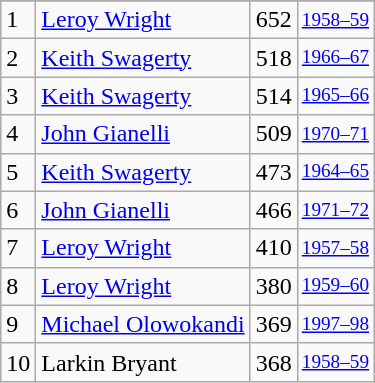<table class="wikitable">
<tr>
</tr>
<tr>
<td>1</td>
<td><a href='#'>Leroy Wright</a></td>
<td>652</td>
<td style="font-size:80%;"><a href='#'>1958–59</a></td>
</tr>
<tr>
<td>2</td>
<td><a href='#'>Keith Swagerty</a></td>
<td>518</td>
<td style="font-size:80%;"><a href='#'>1966–67</a></td>
</tr>
<tr>
<td>3</td>
<td><a href='#'>Keith Swagerty</a></td>
<td>514</td>
<td style="font-size:80%;"><a href='#'>1965–66</a></td>
</tr>
<tr>
<td>4</td>
<td><a href='#'>John Gianelli</a></td>
<td>509</td>
<td style="font-size:80%;"><a href='#'>1970–71</a></td>
</tr>
<tr>
<td>5</td>
<td><a href='#'>Keith Swagerty</a></td>
<td>473</td>
<td style="font-size:80%;"><a href='#'>1964–65</a></td>
</tr>
<tr>
<td>6</td>
<td><a href='#'>John Gianelli</a></td>
<td>466</td>
<td style="font-size:80%;"><a href='#'>1971–72</a></td>
</tr>
<tr>
<td>7</td>
<td><a href='#'>Leroy Wright</a></td>
<td>410</td>
<td style="font-size:80%;"><a href='#'>1957–58</a></td>
</tr>
<tr>
<td>8</td>
<td><a href='#'>Leroy Wright</a></td>
<td>380</td>
<td style="font-size:80%;"><a href='#'>1959–60</a></td>
</tr>
<tr>
<td>9</td>
<td><a href='#'>Michael Olowokandi</a></td>
<td>369</td>
<td style="font-size:80%;"><a href='#'>1997–98</a></td>
</tr>
<tr>
<td>10</td>
<td>Larkin Bryant</td>
<td>368</td>
<td style="font-size:80%;"><a href='#'>1958–59</a></td>
</tr>
</table>
